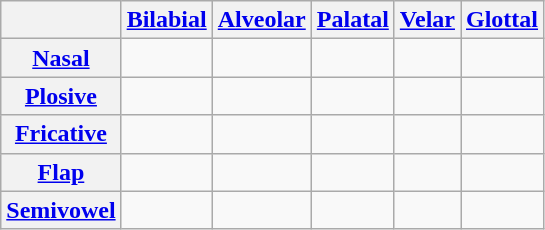<table class="wikitable" style="text-align: center">
<tr>
<th></th>
<th><a href='#'>Bilabial</a></th>
<th><a href='#'>Alveolar</a></th>
<th><a href='#'>Palatal</a></th>
<th><a href='#'>Velar</a></th>
<th><a href='#'>Glottal</a></th>
</tr>
<tr>
<th><a href='#'>Nasal</a></th>
<td></td>
<td></td>
<td></td>
<td></td>
<td></td>
</tr>
<tr>
<th><a href='#'>Plosive</a></th>
<td></td>
<td></td>
<td></td>
<td></td>
<td></td>
</tr>
<tr>
<th><a href='#'>Fricative</a></th>
<td></td>
<td></td>
<td></td>
<td></td>
<td></td>
</tr>
<tr>
<th><a href='#'>Flap</a></th>
<td></td>
<td></td>
<td></td>
<td></td>
<td></td>
</tr>
<tr>
<th><a href='#'>Semivowel</a></th>
<td></td>
<td></td>
<td></td>
<td></td>
<td></td>
</tr>
</table>
